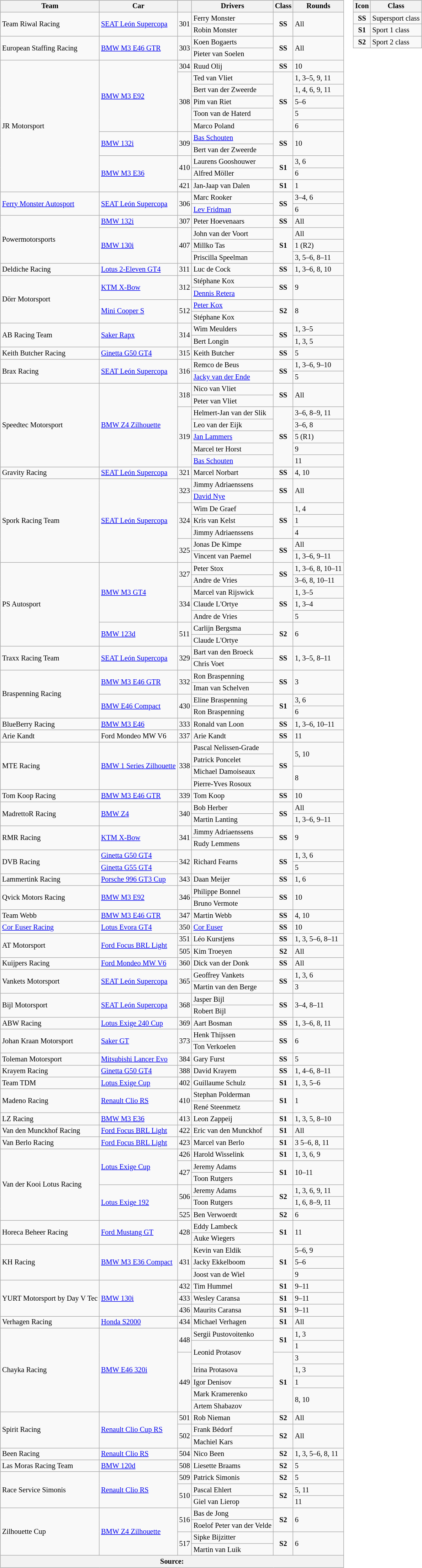<table>
<tr>
<td><br><table class="wikitable" style="font-size: 85%;">
<tr>
<th>Team</th>
<th>Car</th>
<th></th>
<th>Drivers</th>
<th>Class</th>
<th>Rounds</th>
</tr>
<tr>
<td rowspan=2> Team Riwal Racing</td>
<td rowspan=2><a href='#'>SEAT León Supercopa</a></td>
<td rowspan=2>301</td>
<td> Ferry Monster</td>
<td rowspan=2 align=center><strong><span>SS</span></strong></td>
<td rowspan=2>All</td>
</tr>
<tr>
<td> Robin Monster</td>
</tr>
<tr>
<td rowspan=2> European Staffing Racing</td>
<td rowspan=2><a href='#'>BMW M3 E46 GTR</a></td>
<td rowspan=2>303</td>
<td> Koen Bogaerts</td>
<td rowspan=2 align=center><strong><span>SS</span></strong></td>
<td rowspan=2>All</td>
</tr>
<tr>
<td> Pieter van Soelen</td>
</tr>
<tr>
<td rowspan=11> JR Motorsport</td>
<td rowspan=6><a href='#'>BMW M3 E92</a></td>
<td>304</td>
<td> Ruud Olij</td>
<td align=center><strong><span>SS</span></strong></td>
<td>10</td>
</tr>
<tr>
<td rowspan=5>308</td>
<td> Ted van Vliet</td>
<td rowspan=5 align=center><strong><span>SS</span></strong></td>
<td>1, 3–5, 9, 11</td>
</tr>
<tr>
<td> Bert van der Zweerde</td>
<td>1, 4, 6, 9, 11</td>
</tr>
<tr>
<td> Pim van Riet</td>
<td>5–6</td>
</tr>
<tr>
<td> Toon van de Haterd</td>
<td>5</td>
</tr>
<tr>
<td> Marco Poland</td>
<td>6</td>
</tr>
<tr>
<td rowspan=2><a href='#'>BMW 132i</a></td>
<td rowspan=2>309</td>
<td> <a href='#'>Bas Schouten</a></td>
<td rowspan=2 align=center><strong><span>SS</span></strong></td>
<td rowspan=2>10</td>
</tr>
<tr>
<td> Bert van der Zweerde</td>
</tr>
<tr>
<td rowspan=3><a href='#'>BMW M3 E36</a></td>
<td rowspan=2>410</td>
<td> Laurens Gooshouwer</td>
<td rowspan=2 align=center><strong><span>S1</span></strong></td>
<td>3, 6</td>
</tr>
<tr>
<td> Alfred Möller</td>
<td>6</td>
</tr>
<tr>
<td>421</td>
<td> Jan-Jaap van Dalen</td>
<td align=center><strong><span>S1</span></strong></td>
<td>1</td>
</tr>
<tr>
<td rowspan=2> <a href='#'>Ferry Monster Autosport</a></td>
<td rowspan=2><a href='#'>SEAT León Supercopa</a></td>
<td rowspan=2>306</td>
<td> Marc Rooker</td>
<td rowspan=2 align=center><strong><span>SS</span></strong></td>
<td>3–4, 6</td>
</tr>
<tr>
<td> <a href='#'>Lev Fridman</a></td>
<td>6</td>
</tr>
<tr>
<td rowspan=4> Powermotorsports</td>
<td><a href='#'>BMW 132i</a></td>
<td>307</td>
<td> Peter Hoevenaars</td>
<td align=center><strong><span>SS</span></strong></td>
<td>All</td>
</tr>
<tr>
<td rowspan=3><a href='#'>BMW 130i</a></td>
<td rowspan=3>407</td>
<td> John van der Voort</td>
<td rowspan=3 align=center><strong><span>S1</span></strong></td>
<td>All</td>
</tr>
<tr>
<td> Millko Tas</td>
<td>1 (R2)</td>
</tr>
<tr>
<td> Priscilla Speelman</td>
<td>3, 5–6, 8–11</td>
</tr>
<tr>
<td> Deldiche Racing</td>
<td><a href='#'>Lotus 2-Eleven GT4</a></td>
<td>311</td>
<td> Luc de Cock</td>
<td align=center><strong><span>SS</span></strong></td>
<td>1, 3–6, 8, 10</td>
</tr>
<tr>
<td rowspan=4> Dörr Motorsport</td>
<td rowspan=2><a href='#'>KTM X-Bow</a></td>
<td rowspan=2>312</td>
<td> Stéphane Kox</td>
<td rowspan=2 align=center><strong><span>SS</span></strong></td>
<td rowspan=2>9</td>
</tr>
<tr>
<td> <a href='#'>Dennis Retera</a></td>
</tr>
<tr>
<td rowspan=2><a href='#'>Mini Cooper S</a></td>
<td rowspan=2>512</td>
<td> <a href='#'>Peter Kox</a></td>
<td rowspan=2 align=center><strong><span>S2</span></strong></td>
<td rowspan=2>8</td>
</tr>
<tr>
<td> Stéphane Kox</td>
</tr>
<tr>
<td rowspan=2> AB Racing Team</td>
<td rowspan=2><a href='#'>Saker Rapx</a></td>
<td rowspan=2>314</td>
<td> Wim Meulders</td>
<td rowspan=2 align=center><strong><span>SS</span></strong></td>
<td>1, 3–5</td>
</tr>
<tr>
<td> Bert Longin</td>
<td>1, 3, 5</td>
</tr>
<tr>
<td> Keith Butcher Racing</td>
<td><a href='#'>Ginetta G50 GT4</a></td>
<td>315</td>
<td> Keith Butcher</td>
<td align=center><strong><span>SS</span></strong></td>
<td>5</td>
</tr>
<tr>
<td rowspan=2> Brax Racing</td>
<td rowspan=2><a href='#'>SEAT León Supercopa</a></td>
<td rowspan=2>316</td>
<td> Remco de Beus</td>
<td rowspan=2 align=center><strong><span>SS</span></strong></td>
<td>1, 3–6, 9–10</td>
</tr>
<tr>
<td> <a href='#'>Jacky van der Ende</a></td>
<td>5</td>
</tr>
<tr>
<td rowspan=7> Speedtec Motorsport</td>
<td rowspan=7><a href='#'>BMW Z4 Zilhouette</a></td>
<td rowspan=2>318</td>
<td> Nico van Vliet</td>
<td rowspan=2 align=center><strong><span>SS</span></strong></td>
<td rowspan=2>All</td>
</tr>
<tr>
<td> Peter van Vliet</td>
</tr>
<tr>
<td rowspan=5>319</td>
<td> Helmert-Jan van der Slik</td>
<td rowspan=5 align=center><strong><span>SS</span></strong></td>
<td>3–6, 8–9, 11</td>
</tr>
<tr>
<td> Leo van der Eijk</td>
<td>3–6, 8</td>
</tr>
<tr>
<td>  <a href='#'>Jan Lammers</a></td>
<td>5 (R1)</td>
</tr>
<tr>
<td> Marcel ter Horst</td>
<td>9</td>
</tr>
<tr>
<td> <a href='#'>Bas Schouten</a></td>
<td>11</td>
</tr>
<tr>
<td> Gravity Racing</td>
<td><a href='#'>SEAT León Supercopa</a></td>
<td>321</td>
<td> Marcel Norbart</td>
<td align=center><strong><span>SS</span></strong></td>
<td>4, 10</td>
</tr>
<tr>
<td rowspan=7> Spork Racing Team</td>
<td rowspan=7><a href='#'>SEAT León Supercopa</a></td>
<td rowspan=2>323</td>
<td> Jimmy Adriaenssens</td>
<td rowspan=2 align=center><strong><span>SS</span></strong></td>
<td rowspan=2>All</td>
</tr>
<tr>
<td> <a href='#'>David Nye</a></td>
</tr>
<tr>
<td rowspan=3>324</td>
<td> Wim De Graef</td>
<td rowspan=3 align=center><strong><span>SS</span></strong></td>
<td>1, 4</td>
</tr>
<tr>
<td> Kris van Kelst</td>
<td>1</td>
</tr>
<tr>
<td> Jimmy Adriaenssens</td>
<td>4</td>
</tr>
<tr>
<td rowspan=2>325</td>
<td> Jonas De Kimpe</td>
<td rowspan=2 align=center><strong><span>SS</span></strong></td>
<td>All</td>
</tr>
<tr>
<td> Vincent van Paemel</td>
<td>1, 3–6, 9–11</td>
</tr>
<tr>
<td rowspan=7> PS Autosport</td>
<td rowspan=5><a href='#'>BMW M3 GT4</a></td>
<td rowspan=2>327</td>
<td> Peter Stox</td>
<td rowspan=2 align=center><strong><span>SS</span></strong></td>
<td>1, 3–6, 8, 10–11</td>
</tr>
<tr>
<td> Andre de Vries</td>
<td>3–6, 8, 10–11</td>
</tr>
<tr>
<td rowspan=3>334</td>
<td> Marcel van Rijswick</td>
<td rowspan=3 align=center><strong><span>SS</span></strong></td>
<td>1, 3–5</td>
</tr>
<tr>
<td> Claude L'Ortye</td>
<td>1, 3–4</td>
</tr>
<tr>
<td> Andre de Vries</td>
<td>5</td>
</tr>
<tr>
<td rowspan=2><a href='#'>BMW 123d</a></td>
<td rowspan=2>511</td>
<td> Carlijn Bergsma</td>
<td rowspan=2 align=center><strong><span>S2</span></strong></td>
<td rowspan=2>6</td>
</tr>
<tr>
<td> Claude L'Ortye</td>
</tr>
<tr>
<td rowspan=2> Traxx Racing Team</td>
<td rowspan=2><a href='#'>SEAT León Supercopa</a></td>
<td rowspan=2>329</td>
<td> Bart van den Broeck</td>
<td rowspan=2 align=center><strong><span>SS</span></strong></td>
<td rowspan=2>1, 3–5, 8–11</td>
</tr>
<tr>
<td> Chris Voet</td>
</tr>
<tr>
<td rowspan=4> Braspenning Racing</td>
<td rowspan=2><a href='#'>BMW M3 E46 GTR</a></td>
<td rowspan=2>332</td>
<td> Ron Braspenning</td>
<td rowspan=2 align=center><strong><span>SS</span></strong></td>
<td rowspan=2>3</td>
</tr>
<tr>
<td> Iman van Schelven</td>
</tr>
<tr>
<td rowspan=2><a href='#'>BMW E46 Compact</a></td>
<td rowspan=2>430</td>
<td> Eline Braspenning</td>
<td rowspan=2 align=center><strong><span>S1</span></strong></td>
<td>3, 6</td>
</tr>
<tr>
<td> Ron Braspenning</td>
<td>6</td>
</tr>
<tr>
<td> BlueBerry Racing</td>
<td><a href='#'>BMW M3 E46</a></td>
<td>333</td>
<td> Ronald van Loon</td>
<td align=center><strong><span>SS</span></strong></td>
<td>1, 3–6, 10–11</td>
</tr>
<tr>
<td> Arie Kandt</td>
<td>Ford Mondeo MW V6</td>
<td>337</td>
<td> Arie Kandt</td>
<td align=center><strong><span>SS</span></strong></td>
<td>11</td>
</tr>
<tr>
<td rowspan=4> MTE Racing</td>
<td rowspan=4><a href='#'>BMW 1 Series Zilhouette</a></td>
<td rowspan=4>338</td>
<td> Pascal Nelissen-Grade</td>
<td rowspan=4 align=center><strong><span>SS</span></strong></td>
<td rowspan=2>5, 10</td>
</tr>
<tr>
<td> Patrick Poncelet</td>
</tr>
<tr>
<td> Michael Damoiseaux</td>
<td rowspan=2>8</td>
</tr>
<tr>
<td> Pierre-Yves Rosoux</td>
</tr>
<tr>
<td> Tom Koop Racing</td>
<td><a href='#'>BMW M3 E46 GTR</a></td>
<td>339</td>
<td> Tom Koop</td>
<td align=center><strong><span>SS</span></strong></td>
<td>10</td>
</tr>
<tr>
<td rowspan=2> MadrettoR Racing</td>
<td rowspan=2><a href='#'>BMW Z4</a></td>
<td rowspan=2>340</td>
<td> Bob Herber</td>
<td rowspan=2 align=center><strong><span>SS</span></strong></td>
<td>All</td>
</tr>
<tr>
<td> Martin Lanting</td>
<td>1, 3–6, 9–11</td>
</tr>
<tr>
<td rowspan=2> RMR Racing</td>
<td rowspan=2><a href='#'>KTM X-Bow</a></td>
<td rowspan=2>341</td>
<td> Jimmy Adriaenssens</td>
<td rowspan=2 align=center><strong><span>SS</span></strong></td>
<td rowspan=2>9</td>
</tr>
<tr>
<td> Rudy Lemmens</td>
</tr>
<tr>
<td rowspan=2> DVB Racing</td>
<td><a href='#'>Ginetta G50 GT4</a></td>
<td rowspan=2>342</td>
<td rowspan=2> Richard Fearns</td>
<td rowspan=2 align=center><strong><span>SS</span></strong></td>
<td>1, 3, 6</td>
</tr>
<tr>
<td><a href='#'>Ginetta G55 GT4</a></td>
<td>5</td>
</tr>
<tr>
<td> Lammertink Racing</td>
<td><a href='#'>Porsche 996 GT3 Cup</a></td>
<td>343</td>
<td> Daan Meijer</td>
<td align=center><strong><span>SS</span></strong></td>
<td>1, 6</td>
</tr>
<tr>
<td rowspan=2> Qvick Motors Racing</td>
<td rowspan=2><a href='#'>BMW M3 E92</a></td>
<td rowspan=2>346</td>
<td> Philippe Bonnel</td>
<td rowspan=2 align=center><strong><span>SS</span></strong></td>
<td rowspan=2>10</td>
</tr>
<tr>
<td> Bruno Vermote</td>
</tr>
<tr>
<td> Team Webb</td>
<td><a href='#'>BMW M3 E46 GTR</a></td>
<td>347</td>
<td> Martin Webb</td>
<td align=center><strong><span>SS</span></strong></td>
<td>4, 10</td>
</tr>
<tr>
<td> <a href='#'>Cor Euser Racing</a></td>
<td><a href='#'>Lotus Evora GT4</a></td>
<td>350</td>
<td> <a href='#'>Cor Euser</a></td>
<td align=center><strong><span>SS</span></strong></td>
<td>10</td>
</tr>
<tr>
<td rowspan=2> AT Motorsport</td>
<td rowspan=2><a href='#'>Ford Focus BRL Light</a></td>
<td>351</td>
<td> Léo Kurstjens</td>
<td align=center><strong><span>SS</span></strong></td>
<td>1, 3, 5–6, 8–11</td>
</tr>
<tr>
<td>505</td>
<td> Kim Troeyen</td>
<td align=center><strong><span>S2</span></strong></td>
<td>All</td>
</tr>
<tr>
<td> Kuijpers Racing</td>
<td><a href='#'>Ford Mondeo MW V6</a></td>
<td>360</td>
<td> Dick van der Donk</td>
<td align=center><strong><span>SS</span></strong></td>
<td>All</td>
</tr>
<tr>
<td rowspan=2> Vankets Motorsport</td>
<td rowspan=2><a href='#'>SEAT León Supercopa</a></td>
<td rowspan=2>365</td>
<td> Geoffrey Vankets</td>
<td rowspan=2 align=center><strong><span>SS</span></strong></td>
<td>1, 3, 6</td>
</tr>
<tr>
<td> Martin van den Berge</td>
<td>3</td>
</tr>
<tr>
<td rowspan=2> Bijl Motorsport</td>
<td rowspan=2><a href='#'>SEAT León Supercopa</a></td>
<td rowspan=2>368</td>
<td> Jasper Bijl</td>
<td rowspan=2 align=center><strong><span>SS</span></strong></td>
<td rowspan=2>3–4, 8–11</td>
</tr>
<tr>
<td> Robert Bijl</td>
</tr>
<tr>
<td> ABW Racing</td>
<td><a href='#'>Lotus Exige 240 Cup</a></td>
<td>369</td>
<td> Aart Bosman</td>
<td align=center><strong><span>SS</span></strong></td>
<td>1, 3–6, 8, 11</td>
</tr>
<tr>
<td rowspan=2> Johan Kraan Motorsport</td>
<td rowspan=2><a href='#'>Saker GT</a></td>
<td rowspan=2>373</td>
<td> Henk Thijssen</td>
<td rowspan=2 align=center><strong><span>SS</span></strong></td>
<td rowspan=2>6</td>
</tr>
<tr>
<td> Ton Verkoelen</td>
</tr>
<tr>
<td> Toleman Motorsport</td>
<td><a href='#'>Mitsubishi Lancer Evo</a></td>
<td>384</td>
<td> Gary Furst</td>
<td align=center><strong><span>SS</span></strong></td>
<td>5</td>
</tr>
<tr>
<td> Krayem Racing</td>
<td><a href='#'>Ginetta G50 GT4</a></td>
<td>388</td>
<td> David Krayem</td>
<td align=center><strong><span>SS</span></strong></td>
<td>1, 4–6, 8–11</td>
</tr>
<tr>
<td> Team TDM</td>
<td><a href='#'>Lotus Exige Cup</a></td>
<td>402</td>
<td> Guillaume Schulz</td>
<td align=center><strong><span>S1</span></strong></td>
<td>1, 3, 5–6</td>
</tr>
<tr>
<td rowspan=2> Madeno Racing</td>
<td rowspan=2><a href='#'>Renault Clio RS</a></td>
<td rowspan=2>410</td>
<td> Stephan Polderman</td>
<td rowspan=2 align=center><strong><span>S1</span></strong></td>
<td rowspan=2>1</td>
</tr>
<tr>
<td> René Steenmetz</td>
</tr>
<tr>
<td> LZ Racing</td>
<td><a href='#'>BMW M3 E36</a></td>
<td>413</td>
<td> Leon Zappeij</td>
<td align=center><strong><span>S1</span></strong></td>
<td>1, 3, 5, 8–10</td>
</tr>
<tr>
<td> Van den Munckhof Racing</td>
<td><a href='#'>Ford Focus BRL Light</a></td>
<td>422</td>
<td> Eric van den Munckhof</td>
<td align=center><strong><span>S1</span></strong></td>
<td>All</td>
</tr>
<tr>
<td> Van Berlo Racing</td>
<td><a href='#'>Ford Focus BRL Light</a></td>
<td>423</td>
<td> Marcel van Berlo</td>
<td align=center><strong><span>S1</span></strong></td>
<td>3 5–6, 8, 11</td>
</tr>
<tr>
<td rowspan=6> Van der Kooi Lotus Racing</td>
<td rowspan=3><a href='#'>Lotus Exige Cup</a></td>
<td>426</td>
<td> Harold Wisselink</td>
<td align=center><strong><span>S1</span></strong></td>
<td>1, 3, 6, 9</td>
</tr>
<tr>
<td rowspan=2>427</td>
<td> Jeremy Adams</td>
<td rowspan=2 align=center><strong><span>S1</span></strong></td>
<td rowspan=2>10–11</td>
</tr>
<tr>
<td> Toon Rutgers</td>
</tr>
<tr>
<td rowspan=3><a href='#'>Lotus Exige 192</a></td>
<td rowspan=2>506</td>
<td> Jeremy Adams</td>
<td rowspan=2 align=center><strong><span>S2</span></strong></td>
<td>1, 3, 6, 9, 11</td>
</tr>
<tr>
<td> Toon Rutgers</td>
<td>1, 6, 8–9, 11</td>
</tr>
<tr>
<td>525</td>
<td> Ben Verwoerdt</td>
<td align=center><strong><span>S2</span></strong></td>
<td>6</td>
</tr>
<tr>
<td rowspan=2> Horeca Beheer Racing</td>
<td rowspan=2><a href='#'>Ford Mustang GT</a></td>
<td rowspan=2>428</td>
<td> Eddy Lambeck</td>
<td rowspan=2 align=center><strong><span>S1</span></strong></td>
<td rowspan=2>11</td>
</tr>
<tr>
<td> Auke Wiegers</td>
</tr>
<tr>
<td rowspan=3> KH Racing</td>
<td rowspan=3><a href='#'>BMW M3 E36 Compact</a></td>
<td rowspan=3>431</td>
<td> Kevin van Eldik</td>
<td rowspan=3 align=center><strong><span>S1</span></strong></td>
<td>5–6, 9</td>
</tr>
<tr>
<td> Jacky Ekkelboom</td>
<td>5–6</td>
</tr>
<tr>
<td> Joost van de Wiel</td>
<td>9</td>
</tr>
<tr>
<td rowspan=3> YURT Motorsport by Day V Tec</td>
<td rowspan=3><a href='#'>BMW 130i</a></td>
<td>432</td>
<td> Tim Hummel</td>
<td align=center><strong><span>S1</span></strong></td>
<td>9–11</td>
</tr>
<tr>
<td>433</td>
<td> Wesley Caransa</td>
<td align=center><strong><span>S1</span></strong></td>
<td>9–11</td>
</tr>
<tr>
<td>436</td>
<td> Maurits Caransa</td>
<td align=center><strong><span>S1</span></strong></td>
<td>9–11</td>
</tr>
<tr>
<td> Verhagen Racing</td>
<td><a href='#'>Honda S2000</a></td>
<td>434</td>
<td> Michael Verhagen</td>
<td align=center><strong><span>S1</span></strong></td>
<td>All</td>
</tr>
<tr>
<td rowspan=7> Chayka Racing</td>
<td rowspan=7><a href='#'>BMW E46 320i</a></td>
<td rowspan=2>448</td>
<td> Sergii Pustovoitenko</td>
<td rowspan=2 align=center><strong><span>S1</span></strong></td>
<td>1, 3</td>
</tr>
<tr>
<td rowspan=2> Leonid Protasov</td>
<td>1</td>
</tr>
<tr>
<td rowspan=5>449</td>
<td rowspan=5 align=center><strong><span>S1</span></strong></td>
<td>3</td>
</tr>
<tr>
<td> Irina Protasova</td>
<td>1, 3</td>
</tr>
<tr>
<td> Igor Denisov</td>
<td>1</td>
</tr>
<tr>
<td> Mark Kramerenko</td>
<td rowspan=2>8, 10</td>
</tr>
<tr>
<td> Artem Shabazov</td>
</tr>
<tr>
<td rowspan=3> Spirit Racing</td>
<td rowspan=3><a href='#'>Renault Clio Cup RS</a></td>
<td>501</td>
<td> Rob Nieman</td>
<td align=center><strong><span>S2</span></strong></td>
<td>All</td>
</tr>
<tr>
<td rowspan=2>502</td>
<td> Frank Bédorf</td>
<td rowspan=2 align=center><strong><span>S2</span></strong></td>
<td rowspan=2>All</td>
</tr>
<tr>
<td> Machiel Kars</td>
</tr>
<tr>
<td> Been Racing</td>
<td><a href='#'>Renault Clio RS</a></td>
<td>504</td>
<td> Nico Been</td>
<td align=center><strong><span>S2</span></strong></td>
<td>1, 3, 5–6, 8, 11</td>
</tr>
<tr>
<td> Las Moras Racing Team</td>
<td><a href='#'>BMW 120d</a></td>
<td>508</td>
<td> Liesette Braams</td>
<td align=center><strong><span>S2</span></strong></td>
<td>5</td>
</tr>
<tr>
<td rowspan=3> Race Service Simonis</td>
<td rowspan=3><a href='#'>Renault Clio RS</a></td>
<td>509</td>
<td> Patrick Simonis</td>
<td align=center><strong><span>S2</span></strong></td>
<td>5</td>
</tr>
<tr>
<td rowspan=2>510</td>
<td> Pascal Ehlert</td>
<td rowspan=2 align=center><strong><span>S2</span></strong></td>
<td>5, 11</td>
</tr>
<tr>
<td> Giel van Lierop</td>
<td>11</td>
</tr>
<tr>
<td rowspan=4> Zilhouette Cup</td>
<td rowspan=4><a href='#'>BMW Z4 Zilhouette</a></td>
<td rowspan=2>516</td>
<td> Bas de Jong</td>
<td rowspan=2 align=center><strong><span>S2</span></strong></td>
<td rowspan=2>6</td>
</tr>
<tr>
<td> Roelof Peter van der Velde</td>
</tr>
<tr>
<td rowspan=2>517</td>
<td> Sipke Bijzitter</td>
<td rowspan=2 align=center><strong><span>S2</span></strong></td>
<td rowspan=2>6</td>
</tr>
<tr>
<td> Martin van Luik</td>
</tr>
<tr>
<th colspan=6>Source:</th>
</tr>
</table>
</td>
<td valign="top"><br><table class="wikitable" style="font-size: 85%;">
<tr>
<th>Icon</th>
<th>Class</th>
</tr>
<tr>
<td align=center><strong><span>SS</span></strong></td>
<td>Supersport class</td>
</tr>
<tr>
<td align=center><strong><span>S1</span></strong></td>
<td>Sport 1 class</td>
</tr>
<tr>
<td align=center><strong><span>S2</span></strong></td>
<td>Sport 2 class</td>
</tr>
</table>
</td>
</tr>
</table>
